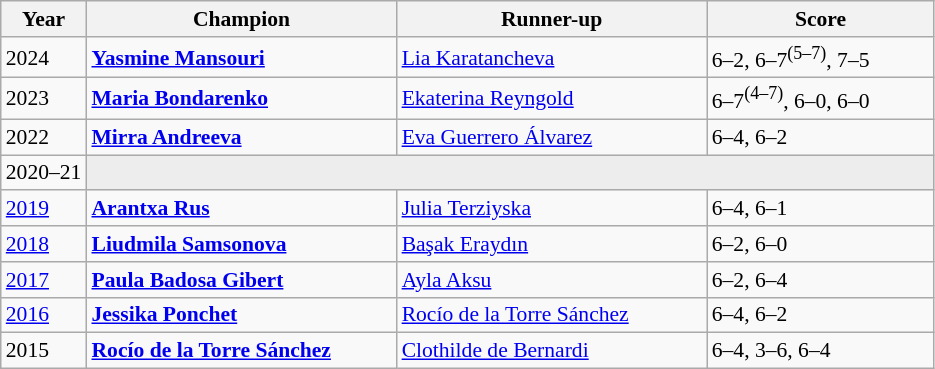<table class="wikitable" style="font-size:90%">
<tr>
<th>Year</th>
<th width="200">Champion</th>
<th width="200">Runner-up</th>
<th width="145">Score</th>
</tr>
<tr>
<td>2024</td>
<td> <strong><a href='#'>Yasmine Mansouri</a></strong></td>
<td> <a href='#'>Lia Karatancheva</a></td>
<td>6–2, 6–7<sup>(5–7)</sup>, 7–5</td>
</tr>
<tr>
<td>2023</td>
<td> <strong><a href='#'>Maria Bondarenko</a></strong></td>
<td> <a href='#'>Ekaterina Reyngold</a></td>
<td>6–7<sup>(4–7)</sup>, 6–0, 6–0</td>
</tr>
<tr>
<td>2022</td>
<td> <strong><a href='#'>Mirra Andreeva</a></strong></td>
<td> <a href='#'>Eva Guerrero Álvarez</a></td>
<td>6–4, 6–2</td>
</tr>
<tr>
<td>2020–21</td>
<td colspan=3 bgcolor="#ededed"></td>
</tr>
<tr>
<td><a href='#'>2019</a></td>
<td> <strong><a href='#'>Arantxa Rus</a></strong></td>
<td> <a href='#'>Julia Terziyska</a></td>
<td>6–4, 6–1</td>
</tr>
<tr>
<td><a href='#'>2018</a></td>
<td> <strong><a href='#'>Liudmila Samsonova</a></strong></td>
<td> <a href='#'>Başak Eraydın</a></td>
<td>6–2, 6–0</td>
</tr>
<tr>
<td><a href='#'>2017</a></td>
<td> <strong><a href='#'>Paula Badosa Gibert</a></strong></td>
<td> <a href='#'>Ayla Aksu</a></td>
<td>6–2, 6–4</td>
</tr>
<tr>
<td><a href='#'>2016</a></td>
<td> <strong><a href='#'>Jessika Ponchet</a></strong></td>
<td> <a href='#'>Rocío de la Torre Sánchez</a></td>
<td>6–4, 6–2</td>
</tr>
<tr>
<td>2015</td>
<td> <strong><a href='#'>Rocío de la Torre Sánchez</a></strong></td>
<td> <a href='#'>Clothilde de Bernardi</a></td>
<td>6–4, 3–6, 6–4</td>
</tr>
</table>
